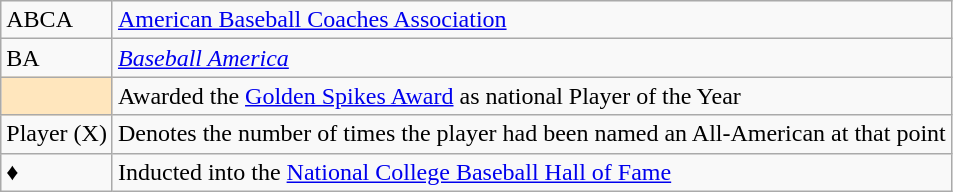<table class="wikitable">
<tr>
<td>ABCA</td>
<td><a href='#'>American Baseball Coaches Association</a></td>
</tr>
<tr>
<td>BA</td>
<td><em><a href='#'>Baseball America</a></em></td>
</tr>
<tr>
<td style="background-color:#FFE6BD"></td>
<td>Awarded the <a href='#'>Golden Spikes Award</a> as national Player of the Year</td>
</tr>
<tr>
<td>Player (X)</td>
<td>Denotes the number of times the player had been named an All-American at that point</td>
</tr>
<tr>
<td>♦</td>
<td>Inducted into the <a href='#'>National College Baseball Hall of Fame</a></td>
</tr>
</table>
